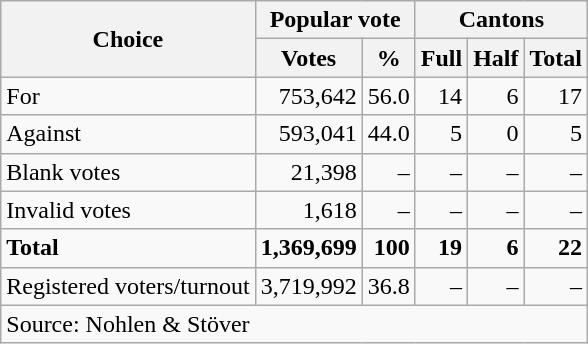<table class=wikitable style=text-align:right>
<tr>
<th rowspan=2>Choice</th>
<th colspan=2>Popular vote</th>
<th colspan=3>Cantons</th>
</tr>
<tr>
<th>Votes</th>
<th>%</th>
<th>Full</th>
<th>Half</th>
<th>Total</th>
</tr>
<tr>
<td align=left>For</td>
<td>753,642</td>
<td>56.0</td>
<td>14</td>
<td>6</td>
<td>17</td>
</tr>
<tr>
<td align=left>Against</td>
<td>593,041</td>
<td>44.0</td>
<td>5</td>
<td>0</td>
<td>5</td>
</tr>
<tr>
<td align=left>Blank votes</td>
<td>21,398</td>
<td>–</td>
<td>–</td>
<td>–</td>
<td>–</td>
</tr>
<tr>
<td align=left>Invalid votes</td>
<td>1,618</td>
<td>–</td>
<td>–</td>
<td>–</td>
<td>–</td>
</tr>
<tr>
<td align=left><strong>Total</strong></td>
<td><strong>1,369,699</strong></td>
<td><strong>100</strong></td>
<td><strong>19</strong></td>
<td><strong>6</strong></td>
<td><strong>22</strong></td>
</tr>
<tr>
<td align=left>Registered voters/turnout</td>
<td>3,719,992</td>
<td>36.8</td>
<td>–</td>
<td>–</td>
<td>–</td>
</tr>
<tr>
<td align=left colspan=11>Source: Nohlen & Stöver</td>
</tr>
</table>
